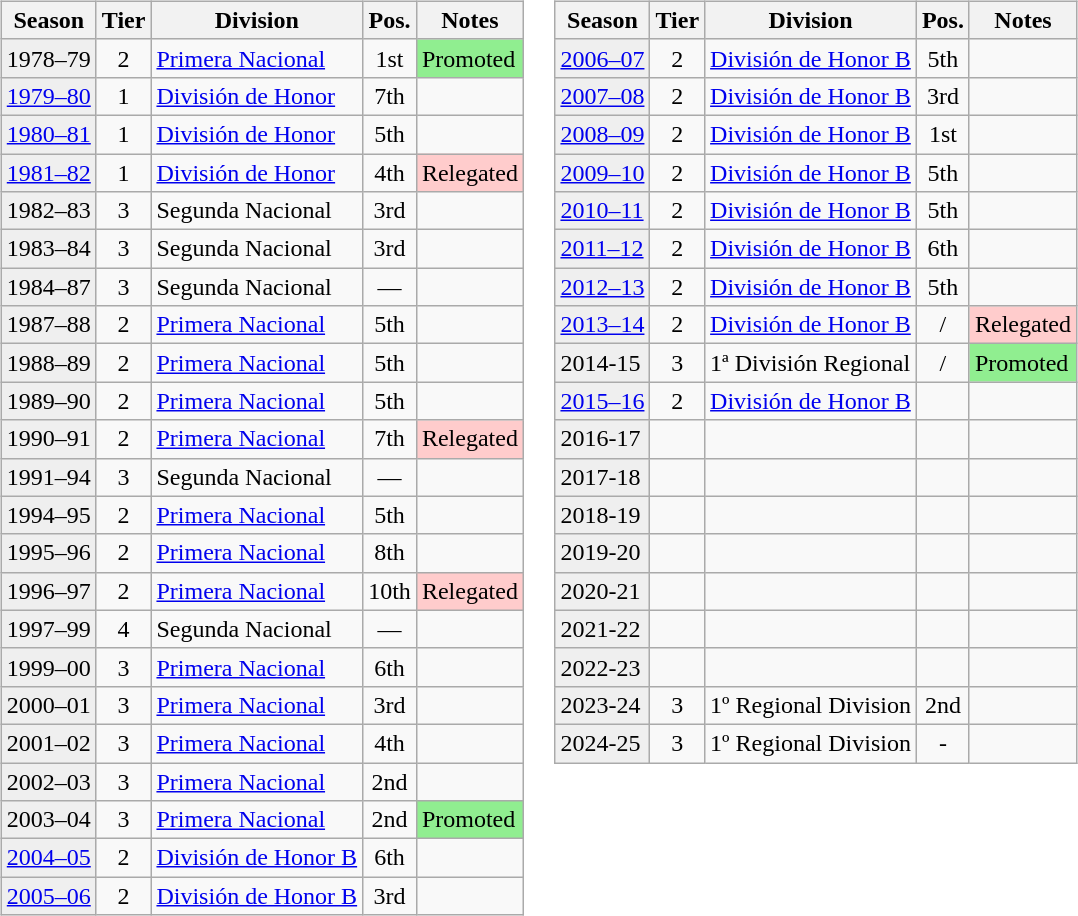<table>
<tr>
<td valign="top" width=0%><br><table class="wikitable">
<tr>
<th>Season</th>
<th>Tier</th>
<th>Division</th>
<th>Pos.</th>
<th>Notes</th>
</tr>
<tr>
<td style="background:#efefef;">1978–79</td>
<td align="center">2</td>
<td><a href='#'>Primera Nacional</a></td>
<td align="center">1st</td>
<td style="background:#90EE90">Promoted</td>
</tr>
<tr>
<td style="background:#efefef;"><a href='#'>1979–80</a></td>
<td align="center">1</td>
<td><a href='#'>División de Honor</a></td>
<td align="center">7th</td>
<td></td>
</tr>
<tr>
<td style="background:#efefef;"><a href='#'>1980–81</a></td>
<td align="center">1</td>
<td><a href='#'>División de Honor</a></td>
<td align="center">5th</td>
<td></td>
</tr>
<tr>
<td style="background:#efefef;"><a href='#'>1981–82</a></td>
<td align="center">1</td>
<td><a href='#'>División de Honor</a></td>
<td align="center">4th</td>
<td style="background:#ffcccc">Relegated</td>
</tr>
<tr>
<td style="background:#efefef;">1982–83</td>
<td align="center">3</td>
<td>Segunda Nacional</td>
<td align="center">3rd</td>
<td></td>
</tr>
<tr>
<td style="background:#efefef;">1983–84</td>
<td align="center">3</td>
<td>Segunda Nacional</td>
<td align="center">3rd</td>
<td></td>
</tr>
<tr>
<td style="background:#efefef;">1984–87</td>
<td align="center">3</td>
<td>Segunda Nacional</td>
<td align="center">—</td>
<td></td>
</tr>
<tr>
<td style="background:#efefef;">1987–88</td>
<td align="center">2</td>
<td><a href='#'>Primera Nacional</a></td>
<td align="center">5th</td>
<td></td>
</tr>
<tr>
<td style="background:#efefef;">1988–89</td>
<td align="center">2</td>
<td><a href='#'>Primera Nacional</a></td>
<td align="center">5th</td>
<td></td>
</tr>
<tr>
<td style="background:#efefef;">1989–90</td>
<td align="center">2</td>
<td><a href='#'>Primera Nacional</a></td>
<td align="center">5th</td>
<td></td>
</tr>
<tr>
<td style="background:#efefef;">1990–91</td>
<td align="center">2</td>
<td><a href='#'>Primera Nacional</a></td>
<td align="center">7th</td>
<td style="background:#ffcccc">Relegated</td>
</tr>
<tr>
<td style="background:#efefef;">1991–94</td>
<td align="center">3</td>
<td>Segunda Nacional</td>
<td align="center">—</td>
<td></td>
</tr>
<tr>
<td style="background:#efefef;">1994–95</td>
<td align="center">2</td>
<td><a href='#'>Primera Nacional</a></td>
<td align="center">5th</td>
<td></td>
</tr>
<tr>
<td style="background:#efefef;">1995–96</td>
<td align="center">2</td>
<td><a href='#'>Primera Nacional</a></td>
<td align="center">8th</td>
<td></td>
</tr>
<tr>
<td style="background:#efefef;">1996–97</td>
<td align="center">2</td>
<td><a href='#'>Primera Nacional</a></td>
<td align="center">10th</td>
<td style="background:#ffcccc">Relegated</td>
</tr>
<tr>
<td style="background:#efefef;">1997–99</td>
<td align="center">4</td>
<td>Segunda Nacional</td>
<td align="center">—</td>
<td></td>
</tr>
<tr>
<td style="background:#efefef;">1999–00</td>
<td align="center">3</td>
<td><a href='#'>Primera Nacional</a></td>
<td align="center">6th</td>
<td></td>
</tr>
<tr>
<td style="background:#efefef;">2000–01</td>
<td align="center">3</td>
<td><a href='#'>Primera Nacional</a></td>
<td align="center">3rd</td>
<td></td>
</tr>
<tr>
<td style="background:#efefef;">2001–02</td>
<td align="center">3</td>
<td><a href='#'>Primera Nacional</a></td>
<td align="center">4th</td>
<td></td>
</tr>
<tr>
<td style="background:#efefef;">2002–03</td>
<td align="center">3</td>
<td><a href='#'>Primera Nacional</a></td>
<td align="center">2nd</td>
<td></td>
</tr>
<tr>
<td style="background:#efefef;">2003–04</td>
<td align="center">3</td>
<td><a href='#'>Primera Nacional</a></td>
<td align="center">2nd</td>
<td style="background:#90EE90">Promoted</td>
</tr>
<tr>
<td style="background:#efefef;"><a href='#'>2004–05</a></td>
<td align="center">2</td>
<td><a href='#'>División de Honor B</a></td>
<td align="center">6th</td>
<td></td>
</tr>
<tr>
<td style="background:#efefef;"><a href='#'>2005–06</a></td>
<td align="center">2</td>
<td><a href='#'>División de Honor B</a></td>
<td align="center">3rd</td>
<td></td>
</tr>
</table>
</td>
<td valign="top" width=0%><br><table class="wikitable">
<tr>
<th>Season</th>
<th>Tier</th>
<th>Division</th>
<th>Pos.</th>
<th>Notes</th>
</tr>
<tr>
<td style="background:#efefef;"><a href='#'>2006–07</a></td>
<td align="center">2</td>
<td><a href='#'>División de Honor B</a></td>
<td align="center">5th</td>
<td></td>
</tr>
<tr>
<td style="background:#efefef;"><a href='#'>2007–08</a></td>
<td align="center">2</td>
<td><a href='#'>División de Honor B</a></td>
<td align="center">3rd</td>
<td></td>
</tr>
<tr>
<td style="background:#efefef;"><a href='#'>2008–09</a></td>
<td align="center">2</td>
<td><a href='#'>División de Honor B</a></td>
<td align="center">1st</td>
<td></td>
</tr>
<tr>
<td style="background:#efefef;"><a href='#'>2009–10</a></td>
<td align="center">2</td>
<td><a href='#'>División de Honor B</a></td>
<td align="center">5th</td>
<td></td>
</tr>
<tr>
<td style="background:#efefef;"><a href='#'>2010–11</a></td>
<td align="center">2</td>
<td><a href='#'>División de Honor B</a></td>
<td align="center">5th</td>
<td></td>
</tr>
<tr>
<td style="background:#efefef;"><a href='#'>2011–12</a></td>
<td align="center">2</td>
<td><a href='#'>División de Honor B</a></td>
<td align="center">6th</td>
<td></td>
</tr>
<tr>
<td style="background:#efefef;"><a href='#'>2012–13</a></td>
<td align="center">2</td>
<td><a href='#'>División de Honor B</a></td>
<td align="center">5th</td>
<td></td>
</tr>
<tr>
<td style="background:#efefef;"><a href='#'>2013–14</a></td>
<td align="center">2</td>
<td><a href='#'>División de Honor B</a></td>
<td align="center"> / </td>
<td style="background:#ffcccc">Relegated</td>
</tr>
<tr>
<td style="background:#efefef;">2014-15</td>
<td align="center">3</td>
<td>1ª División Regional</td>
<td align="center"> / </td>
<td style="background:#90EE90">Promoted</td>
</tr>
<tr>
<td style="background:#efefef;"><a href='#'>2015–16</a></td>
<td align="center">2</td>
<td><a href='#'>División de Honor B</a></td>
<td align="center"></td>
<td></td>
</tr>
<tr>
<td style="background:#efefef;">2016-17</td>
<td align="center"></td>
<td></td>
<td align="center"></td>
<td></td>
</tr>
<tr>
<td style="background:#efefef;">2017-18</td>
<td align="center"></td>
<td></td>
<td align="center"></td>
<td></td>
</tr>
<tr>
<td style="background:#efefef;">2018-19</td>
<td align="center"></td>
<td></td>
<td align="center"></td>
<td></td>
</tr>
<tr>
<td style="background:#efefef;">2019-20</td>
<td align="center"></td>
<td></td>
<td align="center"></td>
<td></td>
</tr>
<tr>
<td style="background:#efefef;">2020-21</td>
<td align="center"></td>
<td></td>
<td align="center"></td>
<td></td>
</tr>
<tr>
<td style="background:#efefef;">2021-22</td>
<td align="center"></td>
<td></td>
<td align="center"></td>
<td></td>
</tr>
<tr>
<td style="background:#efefef;">2022-23</td>
<td align="center"></td>
<td></td>
<td align="center"></td>
<td></td>
</tr>
<tr>
<td style="background:#efefef;">2023-24</td>
<td align="center">3</td>
<td>1º Regional Division</td>
<td align="center">2nd</td>
<td></td>
</tr>
<tr>
<td style="background:#efefef;">2024-25</td>
<td align="center">3</td>
<td>1º Regional Division</td>
<td align="center">-</td>
<td></td>
</tr>
</table>
</td>
</tr>
</table>
